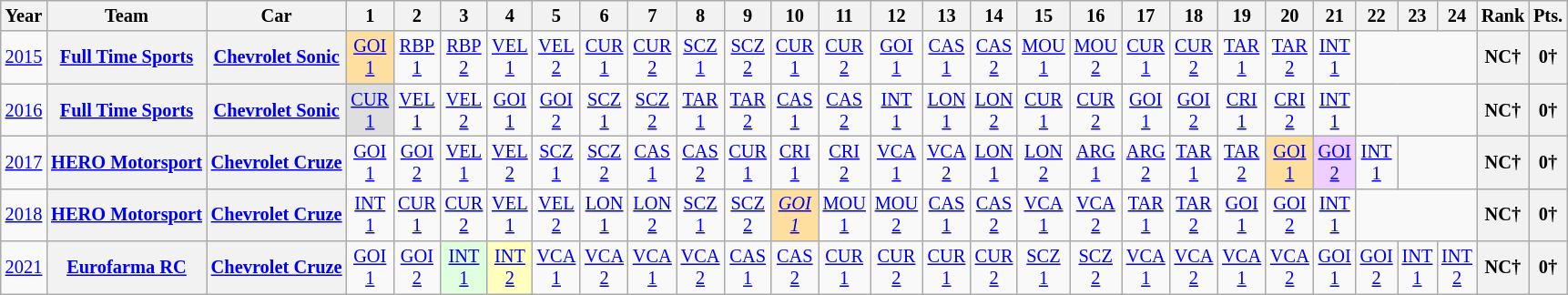<table class="wikitable" style="text-align:center; font-size:85%">
<tr>
<th>Year</th>
<th>Team</th>
<th>Car</th>
<th>1</th>
<th>2</th>
<th>3</th>
<th>4</th>
<th>5</th>
<th>6</th>
<th>7</th>
<th>8</th>
<th>9</th>
<th>10</th>
<th>11</th>
<th>12</th>
<th>13</th>
<th>14</th>
<th>15</th>
<th>16</th>
<th>17</th>
<th>18</th>
<th>19</th>
<th>20</th>
<th>21</th>
<th>22</th>
<th>23</th>
<th>24</th>
<th>Rank</th>
<th>Pts.</th>
</tr>
<tr>
<td><a href='#'>2015</a></td>
<th nowrap><a href='#'>Full Time Sports</a></th>
<th nowrap><a href='#'>Chevrolet Sonic</a></th>
<td style="background:#FFDF9F;"><a href='#'>GOI<br>1</a><br></td>
<td><a href='#'>RBP<br>1</a></td>
<td><a href='#'>RBP<br>2</a></td>
<td><a href='#'>VEL<br>1</a></td>
<td><a href='#'>VEL<br>2</a></td>
<td><a href='#'>CUR<br>1</a></td>
<td><a href='#'>CUR<br>2</a></td>
<td><a href='#'>SCZ<br>1</a></td>
<td><a href='#'>SCZ<br>2</a></td>
<td><a href='#'>CUR<br>1</a></td>
<td><a href='#'>CUR<br>2</a></td>
<td><a href='#'>GOI<br>1</a></td>
<td><a href='#'>CAS<br>1</a></td>
<td><a href='#'>CAS<br>2</a></td>
<td><a href='#'>MOU<br>1</a></td>
<td><a href='#'>MOU<br>2</a></td>
<td><a href='#'>CUR<br>1</a></td>
<td><a href='#'>CUR<br>2</a></td>
<td><a href='#'>TAR<br>1</a></td>
<td><a href='#'>TAR<br>2</a></td>
<td><a href='#'>INT<br>1</a></td>
<td colspan=3></td>
<th>NC†</th>
<th>0†</th>
</tr>
<tr>
<td><a href='#'>2016</a></td>
<th nowrap><a href='#'>Full Time Sports</a></th>
<th nowrap><a href='#'>Chevrolet Sonic</a></th>
<td style="background:#DFDFDF;"><a href='#'>CUR<br>1</a><br></td>
<td><a href='#'>VEL<br>1</a></td>
<td><a href='#'>VEL<br>2</a></td>
<td><a href='#'>GOI<br>1</a></td>
<td><a href='#'>GOI<br>2</a></td>
<td><a href='#'>SCZ<br>1</a></td>
<td><a href='#'>SCZ<br>2</a></td>
<td><a href='#'>TAR<br>1</a></td>
<td><a href='#'>TAR<br>2</a></td>
<td><a href='#'>CAS<br>1</a></td>
<td><a href='#'>CAS<br>2</a></td>
<td><a href='#'>INT<br>1</a></td>
<td><a href='#'>LON<br>1</a></td>
<td><a href='#'>LON<br>2</a></td>
<td><a href='#'>CUR<br>1</a></td>
<td><a href='#'>CUR<br>2</a></td>
<td><a href='#'>GOI<br>1</a></td>
<td><a href='#'>GOI<br>2</a></td>
<td><a href='#'>CRI<br>1</a></td>
<td><a href='#'>CRI<br>2</a></td>
<td><a href='#'>INT<br>1</a></td>
<td colspan=3></td>
<th>NC†</th>
<th>0†</th>
</tr>
<tr>
<td><a href='#'>2017</a></td>
<th nowrap><a href='#'>HERO Motorsport</a></th>
<th nowrap><a href='#'>Chevrolet Cruze</a></th>
<td><a href='#'>GOI<br>1</a></td>
<td><a href='#'>GOI<br>2</a></td>
<td><a href='#'>VEL<br>1</a></td>
<td><a href='#'>VEL<br>2</a></td>
<td><a href='#'>SCZ<br>1</a></td>
<td><a href='#'>SCZ<br>2</a></td>
<td><a href='#'>CAS<br>1</a></td>
<td><a href='#'>CAS<br>2</a></td>
<td><a href='#'>CUR<br>1</a></td>
<td><a href='#'>CRI<br>1</a></td>
<td><a href='#'>CRI<br>2</a></td>
<td><a href='#'>VCA<br>1</a></td>
<td><a href='#'>VCA<br>2</a></td>
<td><a href='#'>LON<br>1</a></td>
<td><a href='#'>LON<br>2</a></td>
<td><a href='#'>ARG<br>1</a></td>
<td><a href='#'>ARG<br>2</a></td>
<td><a href='#'>TAR<br>1</a></td>
<td><a href='#'>TAR<br>2</a></td>
<td style="background:#FFDF9F;"><a href='#'>GOI<br>1</a><br></td>
<td style="background:#EFCFFF;"><a href='#'>GOI<br>2</a><br></td>
<td><a href='#'>INT<br>1</a></td>
<td colspan=2></td>
<th>NC†</th>
<th>0†</th>
</tr>
<tr>
<td><a href='#'>2018</a></td>
<th nowrap><a href='#'>HERO Motorsport</a></th>
<th nowrap><a href='#'>Chevrolet Cruze</a></th>
<td><a href='#'>INT<br>1</a></td>
<td><a href='#'>CUR<br>1</a></td>
<td><a href='#'>CUR<br>2</a></td>
<td><a href='#'>VEL<br>1</a></td>
<td><a href='#'>VEL<br>2</a></td>
<td><a href='#'>LON<br>1</a></td>
<td><a href='#'>LON<br>2</a></td>
<td><a href='#'>SCZ<br>1</a></td>
<td><a href='#'>SCZ<br>2</a></td>
<td style="background:#FFDF9F;"><em><a href='#'>GOI<br>1</a></em><br></td>
<td><a href='#'>MOU<br>1</a></td>
<td><a href='#'>MOU<br>2</a></td>
<td><a href='#'>CAS<br>1</a></td>
<td><a href='#'>CAS<br>2</a></td>
<td><a href='#'>VCA<br>1</a></td>
<td><a href='#'>VCA<br>2</a></td>
<td><a href='#'>TAR<br>1</a></td>
<td><a href='#'>TAR<br>2</a></td>
<td><a href='#'>GOI<br>1</a></td>
<td><a href='#'>GOI<br>2</a></td>
<td><a href='#'>INT<br>1</a></td>
<td colspan=3></td>
<th>NC†</th>
<th>0†</th>
</tr>
<tr>
<td><a href='#'>2021</a></td>
<th nowrap><a href='#'>Eurofarma RC</a></th>
<th nowrap><a href='#'>Chevrolet Cruze</a></th>
<td><a href='#'>GOI<br>1</a></td>
<td><a href='#'>GOI<br>2</a></td>
<td style="background:#DFFFDF;"><a href='#'>INT<br>1</a><br></td>
<td style="background:#FFFFBF;"><a href='#'>INT<br>2</a><br></td>
<td><a href='#'>VCA<br>1</a></td>
<td><a href='#'>VCA<br>2</a></td>
<td><a href='#'>VCA<br>1</a></td>
<td><a href='#'>VCA<br>2</a></td>
<td><a href='#'>CAS<br>1</a></td>
<td><a href='#'>CAS<br>2</a></td>
<td><a href='#'>CUR<br>1</a></td>
<td><a href='#'>CUR<br>2</a></td>
<td><a href='#'>CUR<br>1</a></td>
<td><a href='#'>CUR<br>2</a></td>
<td><a href='#'>SCZ<br>1</a></td>
<td><a href='#'>SCZ<br>2</a></td>
<td><a href='#'>VCA<br>1</a></td>
<td><a href='#'>VCA<br>2</a></td>
<td><a href='#'>VCA<br>1</a></td>
<td><a href='#'>VCA<br>2</a></td>
<td><a href='#'>GOI<br>1</a></td>
<td><a href='#'>GOI<br>2</a></td>
<td><a href='#'>INT<br>1</a></td>
<td><a href='#'>INT<br>2</a></td>
<th>NC†</th>
<th>0†</th>
</tr>
</table>
